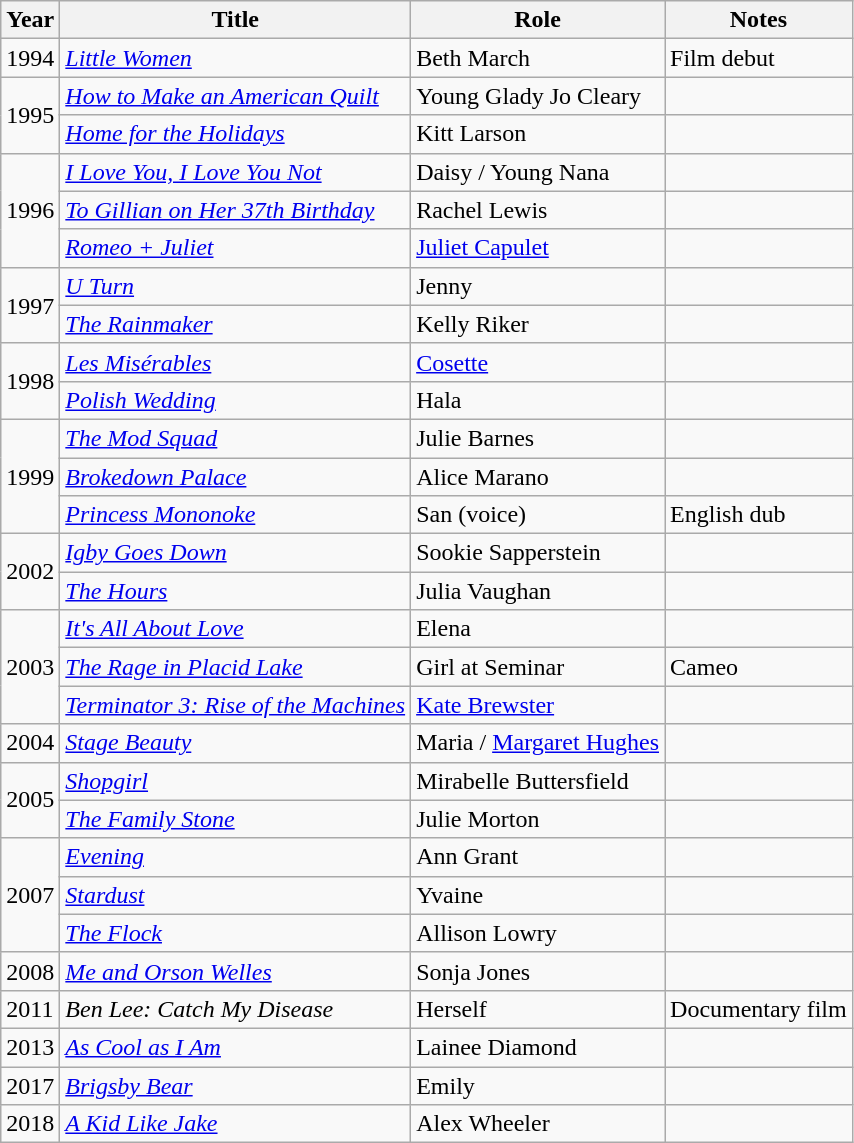<table class="wikitable sortable">
<tr>
<th>Year</th>
<th>Title</th>
<th>Role</th>
<th class="unsortable">Notes</th>
</tr>
<tr>
<td>1994</td>
<td><em><a href='#'>Little Women</a></em></td>
<td>Beth March</td>
<td>Film debut</td>
</tr>
<tr>
<td rowspan="2">1995</td>
<td><em><a href='#'>How to Make an American Quilt</a></em></td>
<td>Young Glady Jo Cleary</td>
<td></td>
</tr>
<tr>
<td><em><a href='#'>Home for the Holidays</a></em></td>
<td>Kitt Larson</td>
<td></td>
</tr>
<tr>
<td rowspan="3">1996</td>
<td><em><a href='#'>I Love You, I Love You Not</a></em></td>
<td>Daisy / Young Nana</td>
<td></td>
</tr>
<tr>
<td><em><a href='#'>To Gillian on Her 37th Birthday</a></em></td>
<td>Rachel Lewis</td>
<td></td>
</tr>
<tr>
<td><em><a href='#'>Romeo + Juliet</a></em></td>
<td><a href='#'>Juliet Capulet</a></td>
<td></td>
</tr>
<tr>
<td rowspan="2">1997</td>
<td><em><a href='#'>U Turn</a></em></td>
<td>Jenny</td>
<td></td>
</tr>
<tr>
<td><em><a href='#'>The Rainmaker</a></em></td>
<td>Kelly Riker</td>
<td></td>
</tr>
<tr>
<td rowspan="2">1998</td>
<td><em><a href='#'>Les Misérables</a></em></td>
<td><a href='#'>Cosette</a></td>
<td></td>
</tr>
<tr>
<td><em><a href='#'>Polish Wedding</a></em></td>
<td>Hala</td>
<td></td>
</tr>
<tr>
<td rowspan="3">1999</td>
<td><em><a href='#'>The Mod Squad</a></em></td>
<td>Julie Barnes</td>
<td></td>
</tr>
<tr>
<td><em><a href='#'>Brokedown Palace</a></em></td>
<td>Alice Marano</td>
<td></td>
</tr>
<tr>
<td><em><a href='#'>Princess Mononoke</a></em></td>
<td>San (voice)</td>
<td>English dub</td>
</tr>
<tr>
<td rowspan="2">2002</td>
<td><em><a href='#'>Igby Goes Down</a></em></td>
<td>Sookie Sapperstein</td>
<td></td>
</tr>
<tr>
<td><em><a href='#'>The Hours</a></em></td>
<td>Julia Vaughan</td>
<td></td>
</tr>
<tr>
<td rowspan="3">2003</td>
<td><em><a href='#'>It's All About Love</a></em></td>
<td>Elena</td>
<td></td>
</tr>
<tr>
<td><em><a href='#'>The Rage in Placid Lake</a></em></td>
<td>Girl at Seminar</td>
<td>Cameo</td>
</tr>
<tr>
<td><em><a href='#'>Terminator 3: Rise of the Machines</a></em></td>
<td><a href='#'>Kate Brewster</a></td>
<td></td>
</tr>
<tr>
<td>2004</td>
<td><em><a href='#'>Stage Beauty</a></em></td>
<td>Maria / <a href='#'>Margaret Hughes</a></td>
<td></td>
</tr>
<tr>
<td rowspan="2">2005</td>
<td><em><a href='#'>Shopgirl</a></em></td>
<td>Mirabelle Buttersfield</td>
<td></td>
</tr>
<tr>
<td><em><a href='#'>The Family Stone</a></em></td>
<td>Julie Morton</td>
<td></td>
</tr>
<tr>
<td rowspan="3">2007</td>
<td><em><a href='#'>Evening</a></em></td>
<td>Ann Grant</td>
<td></td>
</tr>
<tr>
<td><em><a href='#'>Stardust</a></em></td>
<td>Yvaine</td>
<td></td>
</tr>
<tr>
<td><em><a href='#'>The Flock</a></em></td>
<td>Allison Lowry</td>
<td></td>
</tr>
<tr>
<td>2008</td>
<td><em><a href='#'>Me and Orson Welles</a></em></td>
<td>Sonja Jones</td>
<td></td>
</tr>
<tr>
<td>2011</td>
<td><em>Ben Lee: Catch My Disease</em></td>
<td>Herself</td>
<td>Documentary film</td>
</tr>
<tr>
<td>2013</td>
<td><em><a href='#'>As Cool as I Am</a></em></td>
<td>Lainee Diamond</td>
<td></td>
</tr>
<tr>
<td>2017</td>
<td><em><a href='#'>Brigsby Bear</a></em></td>
<td>Emily</td>
<td></td>
</tr>
<tr>
<td>2018</td>
<td><em><a href='#'>A Kid Like Jake</a></em></td>
<td>Alex Wheeler</td>
<td></td>
</tr>
</table>
